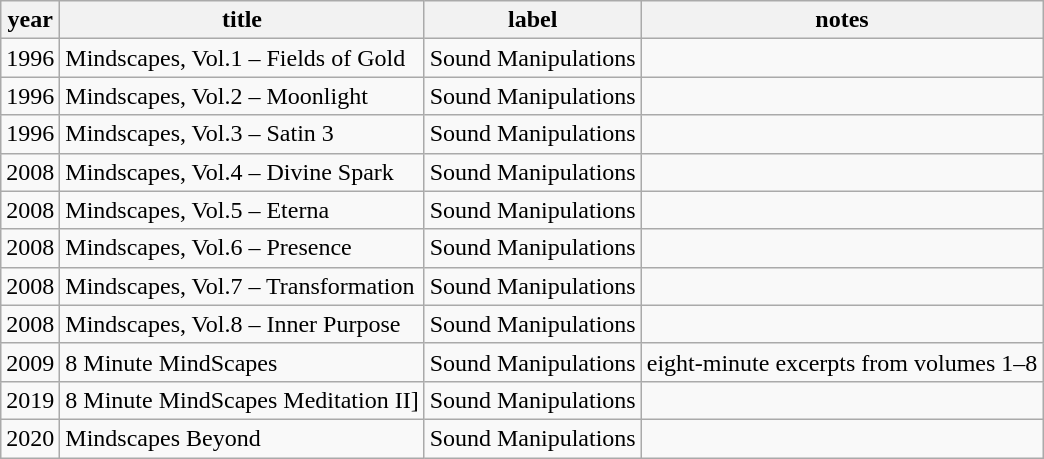<table class="wikitable">
<tr>
<th>year</th>
<th>title</th>
<th>label</th>
<th>notes</th>
</tr>
<tr>
<td>1996</td>
<td>Mindscapes, Vol.1 – Fields of Gold</td>
<td>Sound Manipulations</td>
<td></td>
</tr>
<tr>
<td>1996</td>
<td>Mindscapes, Vol.2 – Moonlight</td>
<td>Sound Manipulations</td>
<td></td>
</tr>
<tr>
<td>1996</td>
<td>Mindscapes, Vol.3 – Satin 3</td>
<td>Sound Manipulations</td>
<td></td>
</tr>
<tr>
<td>2008</td>
<td>Mindscapes, Vol.4 – Divine Spark</td>
<td>Sound Manipulations</td>
<td></td>
</tr>
<tr>
<td>2008</td>
<td>Mindscapes, Vol.5 – Eterna</td>
<td>Sound Manipulations</td>
<td></td>
</tr>
<tr>
<td>2008</td>
<td>Mindscapes, Vol.6 – Presence</td>
<td>Sound Manipulations</td>
<td></td>
</tr>
<tr>
<td>2008</td>
<td>Mindscapes, Vol.7 – Transformation</td>
<td>Sound Manipulations</td>
<td></td>
</tr>
<tr>
<td>2008</td>
<td>Mindscapes, Vol.8 – Inner Purpose</td>
<td>Sound Manipulations</td>
<td></td>
</tr>
<tr>
<td>2009</td>
<td>8 Minute MindScapes</td>
<td>Sound Manipulations</td>
<td>eight-minute excerpts from volumes 1–8</td>
</tr>
<tr>
<td>2019</td>
<td>8 Minute MindScapes Meditation II]</td>
<td>Sound Manipulations</td>
<td></td>
</tr>
<tr>
<td>2020</td>
<td>Mindscapes Beyond</td>
<td>Sound Manipulations</td>
<td></td>
</tr>
</table>
